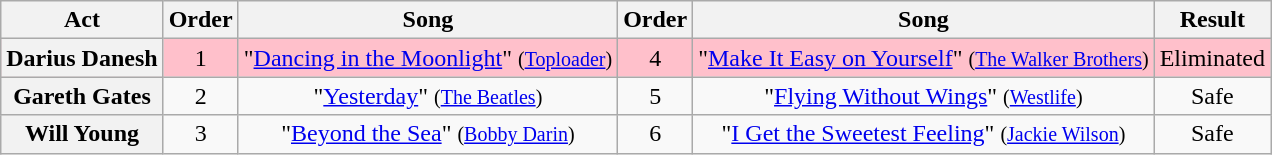<table class="wikitable plainrowheaders" style="text-align:center;">
<tr>
<th scope="col">Act</th>
<th scope="col">Order</th>
<th scope="col">Song</th>
<th scope="col">Order</th>
<th scope="col">Song</th>
<th scope="col">Result</th>
</tr>
<tr style = "background:pink">
<th scope="row">Darius Danesh</th>
<td>1</td>
<td>"<a href='#'>Dancing in the Moonlight</a>"  <small>(<a href='#'>Toploader</a>)</small></td>
<td>4</td>
<td>"<a href='#'>Make It Easy on Yourself</a>"  <small>(<a href='#'>The Walker Brothers</a>)</small></td>
<td>Eliminated</td>
</tr>
<tr>
<th scope="row">Gareth Gates</th>
<td>2</td>
<td>"<a href='#'>Yesterday</a>"  <small>(<a href='#'>The Beatles</a>)</small></td>
<td>5</td>
<td>"<a href='#'>Flying Without Wings</a>"  <small>(<a href='#'>Westlife</a>)</small></td>
<td>Safe</td>
</tr>
<tr>
<th scope="row">Will Young</th>
<td>3</td>
<td>"<a href='#'>Beyond the Sea</a>"  <small>(<a href='#'>Bobby Darin</a>)</small></td>
<td>6</td>
<td>"<a href='#'>I Get the Sweetest Feeling</a>"  <small>(<a href='#'>Jackie Wilson</a>)</small></td>
<td>Safe</td>
</tr>
</table>
